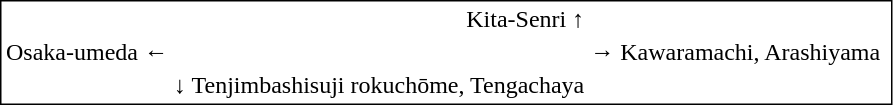<table style="border:1px solid black;">
<tr>
<td></td>
<td align=right>Kita-Senri ↑</td>
<td></td>
<td></td>
</tr>
<tr>
<td valign=middle>Osaka-umeda ←</td>
<td></td>
<td valign=bottom>→ Kawaramachi, Arashiyama</td>
</tr>
<tr>
<td></td>
<td align=left>↓ Tenjimbashisuji rokuchōme, Tengachaya</td>
<td></td>
<td></td>
</tr>
</table>
